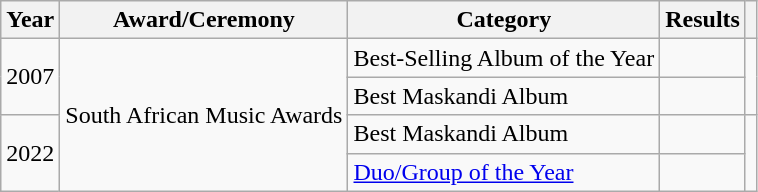<table class="wikitable">
<tr>
<th>Year</th>
<th>Award/Ceremony</th>
<th>Category</th>
<th>Results</th>
<th></th>
</tr>
<tr>
<td rowspan="2">2007</td>
<td rowspan="4">South African Music Awards</td>
<td>Best-Selling Album of the Year</td>
<td></td>
<td rowspan="2"></td>
</tr>
<tr>
<td>Best Maskandi Album</td>
<td></td>
</tr>
<tr>
<td rowspan="2">2022</td>
<td>Best Maskandi Album</td>
<td></td>
<td rowspan="2"></td>
</tr>
<tr>
<td><a href='#'>Duo/Group of the Year</a></td>
<td></td>
</tr>
</table>
